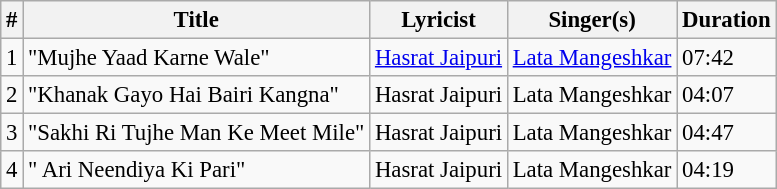<table class="wikitable" style="font-size:95%;">
<tr>
<th>#</th>
<th>Title</th>
<th>Lyricist</th>
<th>Singer(s)</th>
<th>Duration</th>
</tr>
<tr>
<td>1</td>
<td>"Mujhe Yaad Karne Wale"</td>
<td><a href='#'>Hasrat Jaipuri</a></td>
<td><a href='#'>Lata Mangeshkar</a></td>
<td>07:42</td>
</tr>
<tr>
<td>2</td>
<td>"Khanak Gayo Hai Bairi Kangna"</td>
<td>Hasrat Jaipuri</td>
<td>Lata Mangeshkar</td>
<td>04:07</td>
</tr>
<tr>
<td>3</td>
<td>"Sakhi Ri Tujhe Man Ke Meet Mile"</td>
<td>Hasrat Jaipuri</td>
<td>Lata Mangeshkar</td>
<td>04:47</td>
</tr>
<tr>
<td>4</td>
<td>" Ari Neendiya Ki Pari"</td>
<td>Hasrat Jaipuri</td>
<td>Lata Mangeshkar</td>
<td>04:19</td>
</tr>
</table>
